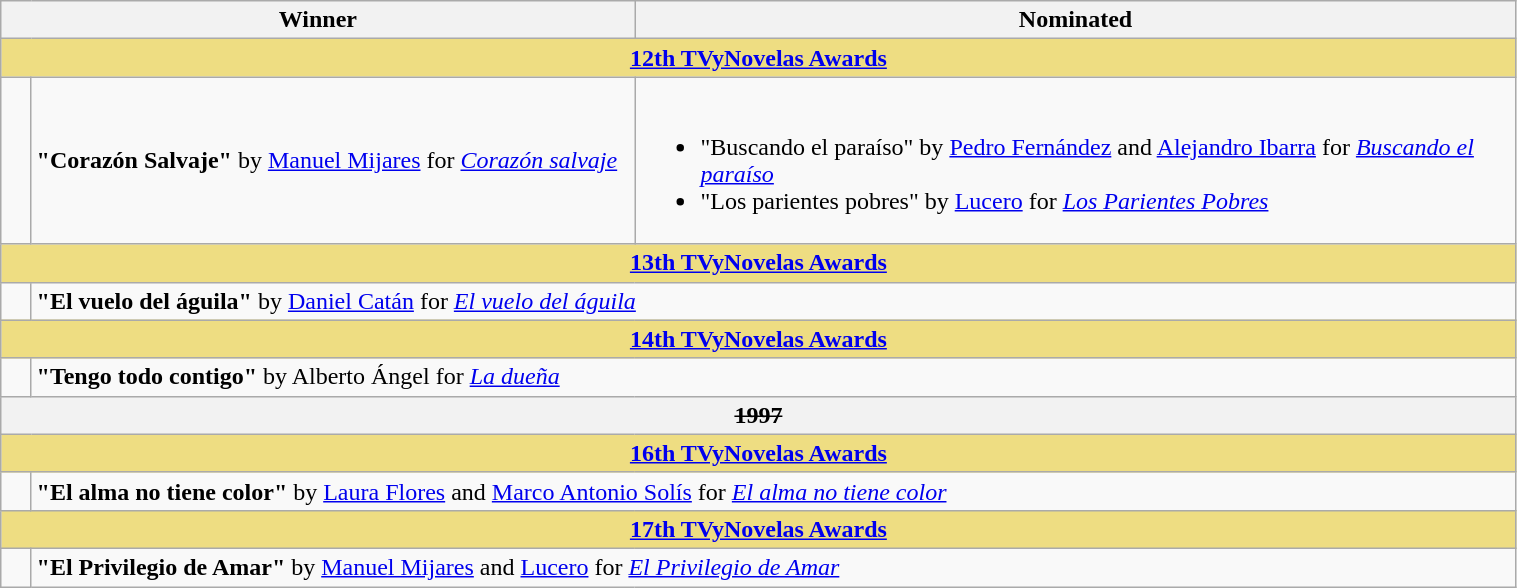<table class="wikitable" width=80%>
<tr align=center>
<th width="150px;" colspan=2; align="center">Winner</th>
<th width="580px;" align="center">Nominated</th>
</tr>
<tr>
<th colspan=9 style="background:#EEDD82;"  align="center"><strong><a href='#'>12th TVyNovelas Awards</a></strong></th>
</tr>
<tr>
<td width=2%></td>
<td><strong>"Corazón Salvaje"</strong> by <a href='#'>Manuel Mijares</a> for <em><a href='#'>Corazón salvaje</a></em></td>
<td><br><ul><li>"Buscando el paraíso" by <a href='#'>Pedro Fernández</a> and <a href='#'>Alejandro Ibarra</a> for <em><a href='#'>Buscando el paraíso</a></em></li><li>"Los parientes pobres" by <a href='#'>Lucero</a> for <em><a href='#'>Los Parientes Pobres</a></em></li></ul></td>
</tr>
<tr>
<th colspan=9 style="background:#EEDD82;"  align="center"><strong><a href='#'>13th TVyNovelas Awards</a></strong></th>
</tr>
<tr>
<td width=2%></td>
<td colspan=2><strong>"El vuelo del águila"</strong> by <a href='#'>Daniel Catán</a> for <em><a href='#'>El vuelo del águila</a></em></td>
</tr>
<tr>
<th colspan=9 style="background:#EEDD82;"  align="center"><strong><a href='#'>14th TVyNovelas Awards</a></strong></th>
</tr>
<tr>
<td width=2%></td>
<td colspan=2><strong>"Tengo todo contigo"</strong> by Alberto Ángel for <em><a href='#'>La dueña</a></em></td>
</tr>
<tr>
<th colspan=9 align="center"><s>1997</s></th>
</tr>
<tr>
<th colspan=9 style="background:#EEDD82;"  align="center"><strong><a href='#'>16th TVyNovelas Awards</a></strong></th>
</tr>
<tr>
<td width=2%></td>
<td colspan=2><strong>"El alma no tiene color"</strong> by <a href='#'>Laura Flores</a> and <a href='#'>Marco Antonio Solís</a> for <em><a href='#'>El alma no tiene color</a></em></td>
</tr>
<tr>
<th colspan=9 style="background:#EEDD82;"  align="center"><strong><a href='#'>17th TVyNovelas Awards</a></strong></th>
</tr>
<tr>
<td width=2%></td>
<td colspan=2><strong>"El Privilegio de Amar"</strong> by <a href='#'>Manuel Mijares</a> and <a href='#'>Lucero</a> for <em><a href='#'>El Privilegio de Amar</a></em></td>
</tr>
</table>
